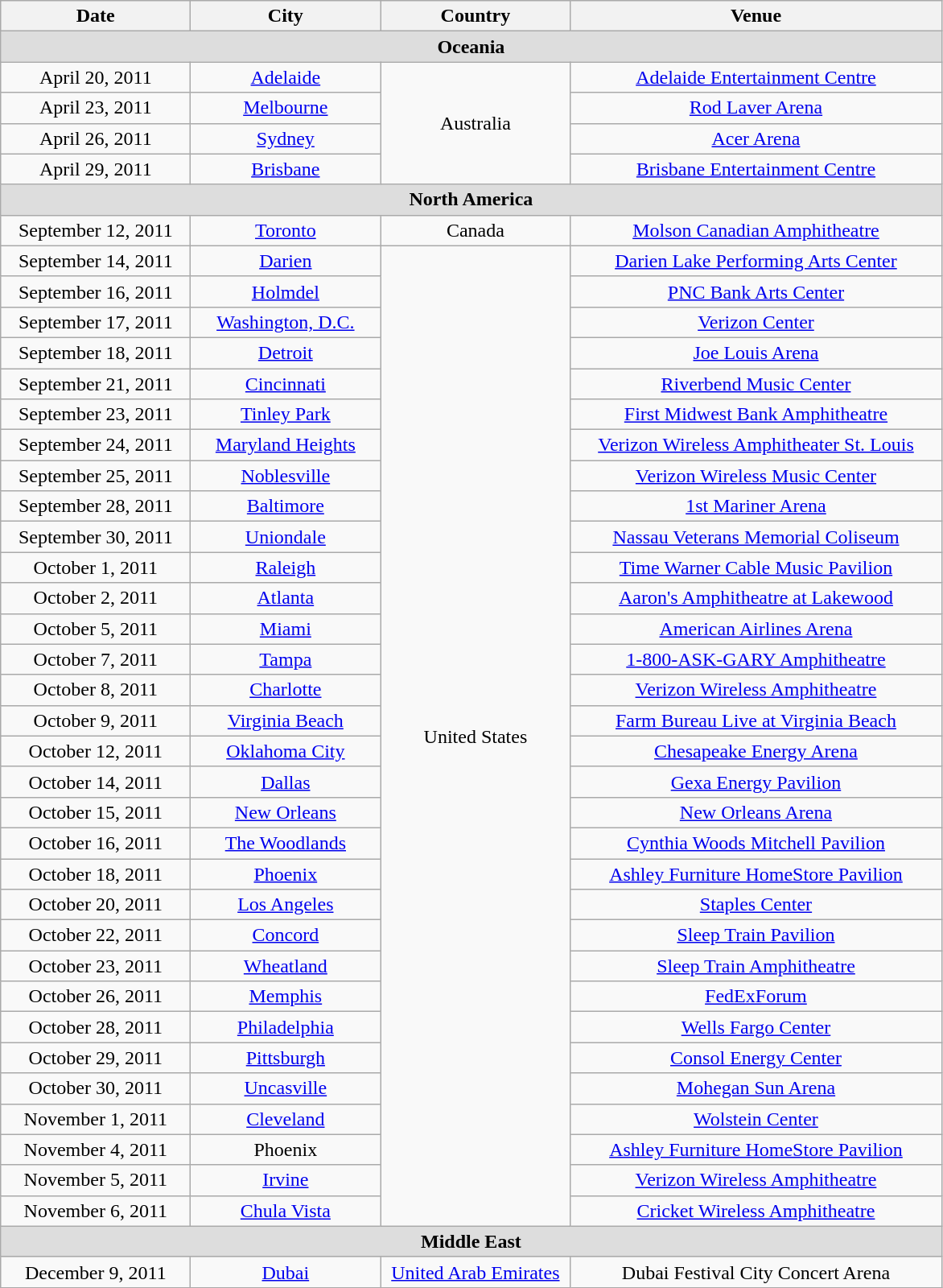<table class="wikitable" style="text-align:center;">
<tr>
<th width="150">Date</th>
<th width="150">City</th>
<th width="150">Country</th>
<th width="300">Venue</th>
</tr>
<tr bgcolor="#DDDDDD">
<td colspan="4"><strong>Oceania</strong></td>
</tr>
<tr>
<td>April 20, 2011</td>
<td><a href='#'>Adelaide</a></td>
<td rowspan="4">Australia</td>
<td><a href='#'>Adelaide Entertainment Centre</a></td>
</tr>
<tr>
<td>April 23, 2011</td>
<td><a href='#'>Melbourne</a></td>
<td><a href='#'>Rod Laver Arena</a></td>
</tr>
<tr>
<td>April 26, 2011</td>
<td><a href='#'>Sydney</a></td>
<td><a href='#'>Acer Arena</a></td>
</tr>
<tr>
<td>April 29, 2011</td>
<td><a href='#'>Brisbane</a></td>
<td><a href='#'>Brisbane Entertainment Centre</a></td>
</tr>
<tr>
<td colspan="4" style="background:#ddd;"><strong>North America</strong></td>
</tr>
<tr>
<td>September 12, 2011</td>
<td><a href='#'>Toronto</a></td>
<td>Canada</td>
<td><a href='#'>Molson Canadian Amphitheatre</a></td>
</tr>
<tr>
<td>September 14, 2011</td>
<td><a href='#'>Darien</a></td>
<td rowspan="32">United States</td>
<td><a href='#'>Darien Lake Performing Arts Center</a></td>
</tr>
<tr>
<td>September 16, 2011</td>
<td><a href='#'>Holmdel</a></td>
<td><a href='#'>PNC Bank Arts Center</a></td>
</tr>
<tr>
<td>September 17, 2011</td>
<td><a href='#'>Washington, D.C.</a></td>
<td><a href='#'>Verizon Center</a></td>
</tr>
<tr>
<td>September 18, 2011</td>
<td><a href='#'>Detroit</a></td>
<td><a href='#'>Joe Louis Arena</a></td>
</tr>
<tr>
<td>September 21, 2011</td>
<td><a href='#'>Cincinnati</a></td>
<td><a href='#'>Riverbend Music Center</a></td>
</tr>
<tr>
<td>September 23, 2011</td>
<td><a href='#'>Tinley Park</a></td>
<td><a href='#'>First Midwest Bank Amphitheatre</a></td>
</tr>
<tr>
<td>September 24, 2011</td>
<td><a href='#'>Maryland Heights</a></td>
<td><a href='#'>Verizon Wireless Amphitheater St. Louis</a></td>
</tr>
<tr>
<td>September 25, 2011</td>
<td><a href='#'>Noblesville</a></td>
<td><a href='#'>Verizon Wireless Music Center</a></td>
</tr>
<tr>
<td>September 28, 2011</td>
<td><a href='#'>Baltimore</a></td>
<td><a href='#'>1st Mariner Arena</a></td>
</tr>
<tr>
<td>September 30, 2011</td>
<td><a href='#'>Uniondale</a></td>
<td><a href='#'>Nassau Veterans Memorial Coliseum</a></td>
</tr>
<tr>
<td>October 1, 2011</td>
<td><a href='#'>Raleigh</a></td>
<td><a href='#'>Time Warner Cable Music Pavilion</a></td>
</tr>
<tr>
<td>October 2, 2011</td>
<td><a href='#'>Atlanta</a></td>
<td><a href='#'>Aaron's Amphitheatre at Lakewood</a></td>
</tr>
<tr>
<td>October 5, 2011</td>
<td><a href='#'>Miami</a></td>
<td><a href='#'>American Airlines Arena</a></td>
</tr>
<tr>
<td>October 7, 2011</td>
<td><a href='#'>Tampa</a></td>
<td><a href='#'>1-800-ASK-GARY Amphitheatre</a></td>
</tr>
<tr>
<td>October 8, 2011</td>
<td><a href='#'>Charlotte</a></td>
<td><a href='#'>Verizon Wireless Amphitheatre</a></td>
</tr>
<tr>
<td>October 9, 2011</td>
<td><a href='#'>Virginia Beach</a></td>
<td><a href='#'>Farm Bureau Live at Virginia Beach</a></td>
</tr>
<tr>
<td>October 12, 2011</td>
<td><a href='#'>Oklahoma City</a></td>
<td><a href='#'>Chesapeake Energy Arena</a></td>
</tr>
<tr>
<td>October 14, 2011</td>
<td><a href='#'>Dallas</a></td>
<td><a href='#'>Gexa Energy Pavilion</a></td>
</tr>
<tr>
<td>October 15, 2011</td>
<td><a href='#'>New Orleans</a></td>
<td><a href='#'>New Orleans Arena</a></td>
</tr>
<tr>
<td>October 16, 2011</td>
<td><a href='#'>The Woodlands</a></td>
<td><a href='#'>Cynthia Woods Mitchell Pavilion</a></td>
</tr>
<tr>
<td>October 18, 2011</td>
<td><a href='#'>Phoenix</a></td>
<td><a href='#'>Ashley Furniture HomeStore Pavilion</a></td>
</tr>
<tr>
<td>October 20, 2011</td>
<td><a href='#'>Los Angeles</a></td>
<td><a href='#'>Staples Center</a></td>
</tr>
<tr>
<td>October 22, 2011</td>
<td><a href='#'>Concord</a></td>
<td><a href='#'>Sleep Train Pavilion</a></td>
</tr>
<tr>
<td>October 23, 2011</td>
<td><a href='#'>Wheatland</a></td>
<td><a href='#'>Sleep Train Amphitheatre</a></td>
</tr>
<tr>
<td>October 26, 2011</td>
<td><a href='#'>Memphis</a></td>
<td><a href='#'>FedExForum</a></td>
</tr>
<tr>
<td>October 28, 2011</td>
<td><a href='#'>Philadelphia</a></td>
<td><a href='#'>Wells Fargo Center</a></td>
</tr>
<tr>
<td>October 29, 2011</td>
<td><a href='#'>Pittsburgh</a></td>
<td><a href='#'>Consol Energy Center</a></td>
</tr>
<tr>
<td>October 30, 2011</td>
<td><a href='#'>Uncasville</a></td>
<td><a href='#'>Mohegan Sun Arena</a></td>
</tr>
<tr>
<td>November 1, 2011</td>
<td><a href='#'>Cleveland</a></td>
<td><a href='#'>Wolstein Center</a></td>
</tr>
<tr>
<td>November 4, 2011</td>
<td>Phoenix</td>
<td><a href='#'>Ashley Furniture HomeStore Pavilion</a></td>
</tr>
<tr>
<td>November 5, 2011</td>
<td><a href='#'>Irvine</a></td>
<td><a href='#'>Verizon Wireless Amphitheatre</a></td>
</tr>
<tr>
<td>November 6, 2011</td>
<td><a href='#'>Chula Vista</a></td>
<td><a href='#'>Cricket Wireless Amphitheatre</a></td>
</tr>
<tr>
<td colspan="4" style="background:#ddd;"><strong>Middle East</strong></td>
</tr>
<tr>
<td>December 9, 2011</td>
<td><a href='#'>Dubai</a></td>
<td><a href='#'>United Arab Emirates</a></td>
<td>Dubai Festival City Concert Arena</td>
</tr>
</table>
